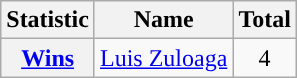<table class="wikitable plainrowheaders">
<tr>
<th scope="col">Statistic</th>
<th scope="col">Name</th>
<th scope="col">Total</th>
</tr>
<tr>
<th scope="row"><a href='#'>Wins</a></th>
<td> <a href='#'>Luis Zuloaga</a></td>
<td align=center>4</td>
</tr>
</table>
